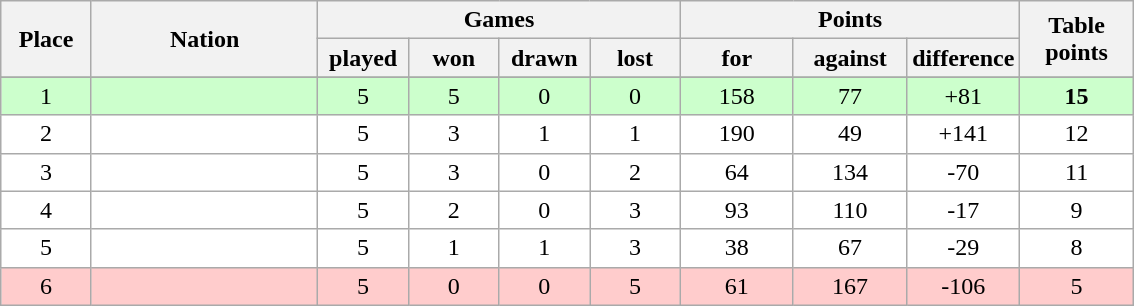<table class="wikitable">
<tr>
<th rowspan=2 width="8%">Place</th>
<th rowspan=2 width="20%">Nation</th>
<th colspan=4 width="32%">Games</th>
<th colspan=3 width="30%">Points</th>
<th rowspan=2 width="10%">Table<br>points</th>
</tr>
<tr>
<th width="8%">played</th>
<th width="8%">won</th>
<th width="8%">drawn</th>
<th width="8%">lost</th>
<th width="10%">for</th>
<th width="10%">against</th>
<th width="10%">difference</th>
</tr>
<tr>
</tr>
<tr bgcolor=#ccffcc align=center>
<td>1</td>
<td align=left><strong></strong></td>
<td>5</td>
<td>5</td>
<td>0</td>
<td>0</td>
<td>158</td>
<td>77</td>
<td>+81</td>
<td><strong>15</strong></td>
</tr>
<tr bgcolor=#ffffff align=center>
<td>2</td>
<td align=left></td>
<td>5</td>
<td>3</td>
<td>1</td>
<td>1</td>
<td>190</td>
<td>49</td>
<td>+141</td>
<td>12</td>
</tr>
<tr bgcolor=#ffffff align=center>
<td>3</td>
<td align=left></td>
<td>5</td>
<td>3</td>
<td>0</td>
<td>2</td>
<td>64</td>
<td>134</td>
<td>-70</td>
<td>11</td>
</tr>
<tr bgcolor=#ffffff align=center>
<td>4</td>
<td align=left></td>
<td>5</td>
<td>2</td>
<td>0</td>
<td>3</td>
<td>93</td>
<td>110</td>
<td>-17</td>
<td>9</td>
</tr>
<tr bgcolor=#ffffff align=center>
<td>5</td>
<td align=left></td>
<td>5</td>
<td>1</td>
<td>1</td>
<td>3</td>
<td>38</td>
<td>67</td>
<td>-29</td>
<td>8</td>
</tr>
<tr bgcolor=#ffcccc align=center>
<td>6</td>
<td align=left><em></em></td>
<td>5</td>
<td>0</td>
<td>0</td>
<td>5</td>
<td>61</td>
<td>167</td>
<td>-106</td>
<td>5</td>
</tr>
</table>
